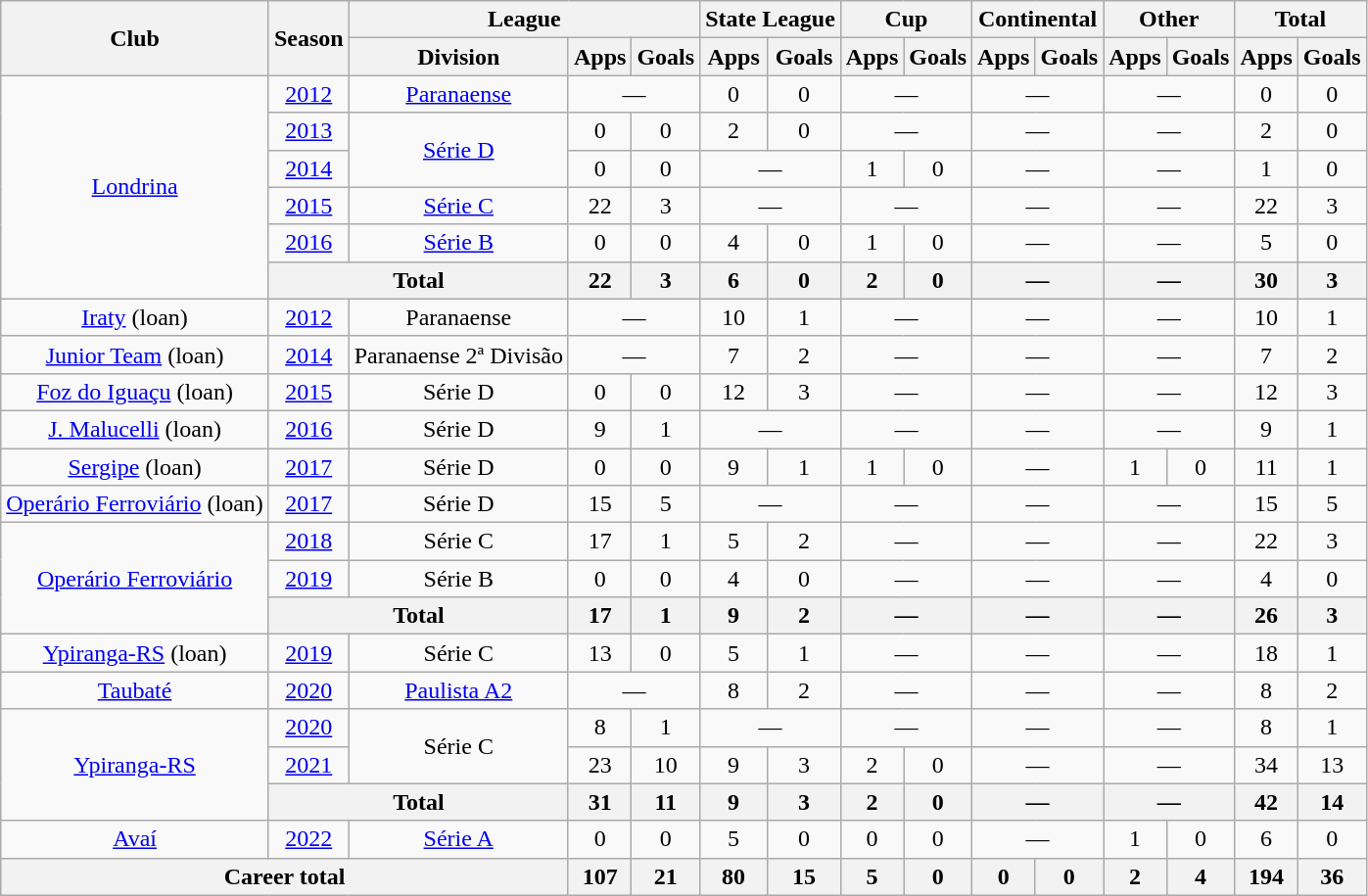<table class="wikitable" style="text-align: center;">
<tr>
<th rowspan="2">Club</th>
<th rowspan="2">Season</th>
<th colspan="3">League</th>
<th colspan="2">State League</th>
<th colspan="2">Cup</th>
<th colspan="2">Continental</th>
<th colspan="2">Other</th>
<th colspan="2">Total</th>
</tr>
<tr>
<th>Division</th>
<th>Apps</th>
<th>Goals</th>
<th>Apps</th>
<th>Goals</th>
<th>Apps</th>
<th>Goals</th>
<th>Apps</th>
<th>Goals</th>
<th>Apps</th>
<th>Goals</th>
<th>Apps</th>
<th>Goals</th>
</tr>
<tr>
<td rowspan="6"><a href='#'>Londrina</a></td>
<td><a href='#'>2012</a></td>
<td><a href='#'>Paranaense</a></td>
<td colspan="2">—</td>
<td>0</td>
<td>0</td>
<td colspan="2">—</td>
<td colspan="2">—</td>
<td colspan="2">—</td>
<td>0</td>
<td>0</td>
</tr>
<tr>
<td><a href='#'>2013</a></td>
<td rowspan="2"><a href='#'>Série D</a></td>
<td>0</td>
<td>0</td>
<td>2</td>
<td>0</td>
<td colspan="2">—</td>
<td colspan="2">—</td>
<td colspan="2">—</td>
<td>2</td>
<td>0</td>
</tr>
<tr>
<td><a href='#'>2014</a></td>
<td>0</td>
<td>0</td>
<td colspan="2">—</td>
<td>1</td>
<td>0</td>
<td colspan="2">—</td>
<td colspan="2">—</td>
<td>1</td>
<td>0</td>
</tr>
<tr>
<td><a href='#'>2015</a></td>
<td><a href='#'>Série C</a></td>
<td>22</td>
<td>3</td>
<td colspan="2">—</td>
<td colspan="2">—</td>
<td colspan="2">—</td>
<td colspan="2">—</td>
<td>22</td>
<td>3</td>
</tr>
<tr>
<td><a href='#'>2016</a></td>
<td><a href='#'>Série B</a></td>
<td>0</td>
<td>0</td>
<td>4</td>
<td>0</td>
<td>1</td>
<td>0</td>
<td colspan="2">—</td>
<td colspan="2">—</td>
<td>5</td>
<td>0</td>
</tr>
<tr>
<th colspan="2">Total</th>
<th>22</th>
<th>3</th>
<th>6</th>
<th>0</th>
<th>2</th>
<th>0</th>
<th colspan="2">—</th>
<th colspan="2">—</th>
<th>30</th>
<th>3</th>
</tr>
<tr>
<td><a href='#'>Iraty</a> (loan)</td>
<td><a href='#'>2012</a></td>
<td>Paranaense</td>
<td colspan="2">—</td>
<td>10</td>
<td>1</td>
<td colspan="2">—</td>
<td colspan="2">—</td>
<td colspan="2">—</td>
<td>10</td>
<td>1</td>
</tr>
<tr>
<td><a href='#'>Junior Team</a> (loan)</td>
<td><a href='#'>2014</a></td>
<td>Paranaense 2ª Divisão</td>
<td colspan="2">—</td>
<td>7</td>
<td>2</td>
<td colspan="2">—</td>
<td colspan="2">—</td>
<td colspan="2">—</td>
<td>7</td>
<td>2</td>
</tr>
<tr>
<td><a href='#'>Foz do Iguaçu</a> (loan)</td>
<td><a href='#'>2015</a></td>
<td>Série D</td>
<td>0</td>
<td>0</td>
<td>12</td>
<td>3</td>
<td colspan="2">—</td>
<td colspan="2">—</td>
<td colspan="2">—</td>
<td>12</td>
<td>3</td>
</tr>
<tr>
<td><a href='#'>J. Malucelli</a> (loan)</td>
<td><a href='#'>2016</a></td>
<td>Série D</td>
<td>9</td>
<td>1</td>
<td colspan="2">—</td>
<td colspan="2">—</td>
<td colspan="2">—</td>
<td colspan="2">—</td>
<td>9</td>
<td>1</td>
</tr>
<tr>
<td><a href='#'>Sergipe</a> (loan)</td>
<td><a href='#'>2017</a></td>
<td>Série D</td>
<td>0</td>
<td>0</td>
<td>9</td>
<td>1</td>
<td>1</td>
<td>0</td>
<td colspan="2">—</td>
<td>1</td>
<td>0</td>
<td>11</td>
<td>1</td>
</tr>
<tr>
<td><a href='#'>Operário Ferroviário</a> (loan)</td>
<td><a href='#'>2017</a></td>
<td>Série D</td>
<td>15</td>
<td>5</td>
<td colspan="2">—</td>
<td colspan="2">—</td>
<td colspan="2">—</td>
<td colspan="2">—</td>
<td>15</td>
<td>5</td>
</tr>
<tr>
<td rowspan="3"><a href='#'>Operário Ferroviário</a></td>
<td><a href='#'>2018</a></td>
<td>Série C</td>
<td>17</td>
<td>1</td>
<td>5</td>
<td>2</td>
<td colspan="2">—</td>
<td colspan="2">—</td>
<td colspan="2">—</td>
<td>22</td>
<td>3</td>
</tr>
<tr>
<td><a href='#'>2019</a></td>
<td>Série B</td>
<td>0</td>
<td>0</td>
<td>4</td>
<td>0</td>
<td colspan="2">—</td>
<td colspan="2">—</td>
<td colspan="2">—</td>
<td>4</td>
<td>0</td>
</tr>
<tr>
<th colspan="2">Total</th>
<th>17</th>
<th>1</th>
<th>9</th>
<th>2</th>
<th colspan="2">—</th>
<th colspan="2">—</th>
<th colspan="2">—</th>
<th>26</th>
<th>3</th>
</tr>
<tr>
<td><a href='#'>Ypiranga-RS</a> (loan)</td>
<td><a href='#'>2019</a></td>
<td>Série C</td>
<td>13</td>
<td>0</td>
<td>5</td>
<td>1</td>
<td colspan="2">—</td>
<td colspan="2">—</td>
<td colspan="2">—</td>
<td>18</td>
<td>1</td>
</tr>
<tr>
<td><a href='#'>Taubaté</a></td>
<td><a href='#'>2020</a></td>
<td><a href='#'>Paulista A2</a></td>
<td colspan="2">—</td>
<td>8</td>
<td>2</td>
<td colspan="2">—</td>
<td colspan="2">—</td>
<td colspan="2">—</td>
<td>8</td>
<td>2</td>
</tr>
<tr>
<td rowspan="3"><a href='#'>Ypiranga-RS</a></td>
<td><a href='#'>2020</a></td>
<td rowspan="2">Série C</td>
<td>8</td>
<td>1</td>
<td colspan="2">—</td>
<td colspan="2">—</td>
<td colspan="2">—</td>
<td colspan="2">—</td>
<td>8</td>
<td>1</td>
</tr>
<tr>
<td><a href='#'>2021</a></td>
<td>23</td>
<td>10</td>
<td>9</td>
<td>3</td>
<td>2</td>
<td>0</td>
<td colspan="2">—</td>
<td colspan="2">—</td>
<td>34</td>
<td>13</td>
</tr>
<tr>
<th colspan="2">Total</th>
<th>31</th>
<th>11</th>
<th>9</th>
<th>3</th>
<th>2</th>
<th>0</th>
<th colspan="2">—</th>
<th colspan="2">—</th>
<th>42</th>
<th>14</th>
</tr>
<tr>
<td><a href='#'>Avaí</a></td>
<td><a href='#'>2022</a></td>
<td><a href='#'>Série A</a></td>
<td>0</td>
<td>0</td>
<td>5</td>
<td>0</td>
<td>0</td>
<td>0</td>
<td colspan="2">—</td>
<td>1</td>
<td>0</td>
<td>6</td>
<td>0</td>
</tr>
<tr>
<th colspan="3">Career total</th>
<th>107</th>
<th>21</th>
<th>80</th>
<th>15</th>
<th>5</th>
<th>0</th>
<th>0</th>
<th>0</th>
<th>2</th>
<th>4</th>
<th>194</th>
<th>36</th>
</tr>
</table>
